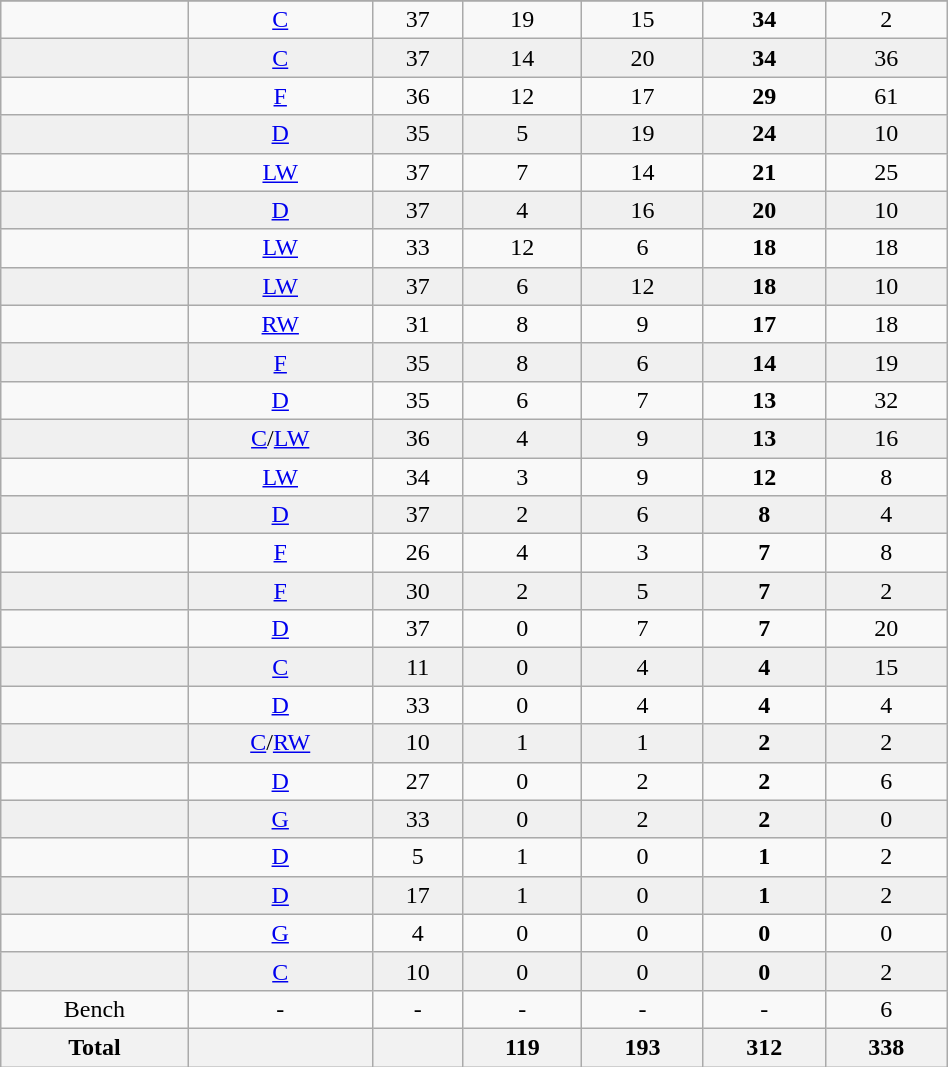<table class="wikitable sortable" width ="50%">
<tr align="center">
</tr>
<tr align="center" bgcolor="">
<td></td>
<td><a href='#'>C</a></td>
<td>37</td>
<td>19</td>
<td>15</td>
<td><strong>34</strong></td>
<td>2</td>
</tr>
<tr align="center" bgcolor="f0f0f0">
<td></td>
<td><a href='#'>C</a></td>
<td>37</td>
<td>14</td>
<td>20</td>
<td><strong>34</strong></td>
<td>36</td>
</tr>
<tr align="center" bgcolor="">
<td></td>
<td><a href='#'>F</a></td>
<td>36</td>
<td>12</td>
<td>17</td>
<td><strong>29</strong></td>
<td>61</td>
</tr>
<tr align="center" bgcolor="f0f0f0">
<td></td>
<td><a href='#'>D</a></td>
<td>35</td>
<td>5</td>
<td>19</td>
<td><strong>24</strong></td>
<td>10</td>
</tr>
<tr align="center" bgcolor="">
<td></td>
<td><a href='#'>LW</a></td>
<td>37</td>
<td>7</td>
<td>14</td>
<td><strong>21</strong></td>
<td>25</td>
</tr>
<tr align="center" bgcolor="f0f0f0">
<td></td>
<td><a href='#'>D</a></td>
<td>37</td>
<td>4</td>
<td>16</td>
<td><strong>20</strong></td>
<td>10</td>
</tr>
<tr align="center" bgcolor="">
<td></td>
<td><a href='#'>LW</a></td>
<td>33</td>
<td>12</td>
<td>6</td>
<td><strong>18</strong></td>
<td>18</td>
</tr>
<tr align="center" bgcolor="f0f0f0">
<td></td>
<td><a href='#'>LW</a></td>
<td>37</td>
<td>6</td>
<td>12</td>
<td><strong>18</strong></td>
<td>10</td>
</tr>
<tr align="center" bgcolor="">
<td></td>
<td><a href='#'>RW</a></td>
<td>31</td>
<td>8</td>
<td>9</td>
<td><strong>17</strong></td>
<td>18</td>
</tr>
<tr align="center" bgcolor="f0f0f0">
<td></td>
<td><a href='#'>F</a></td>
<td>35</td>
<td>8</td>
<td>6</td>
<td><strong>14</strong></td>
<td>19</td>
</tr>
<tr align="center" bgcolor="">
<td></td>
<td><a href='#'>D</a></td>
<td>35</td>
<td>6</td>
<td>7</td>
<td><strong>13</strong></td>
<td>32</td>
</tr>
<tr align="center" bgcolor="f0f0f0">
<td></td>
<td><a href='#'>C</a>/<a href='#'>LW</a></td>
<td>36</td>
<td>4</td>
<td>9</td>
<td><strong>13</strong></td>
<td>16</td>
</tr>
<tr align="center" bgcolor="">
<td></td>
<td><a href='#'>LW</a></td>
<td>34</td>
<td>3</td>
<td>9</td>
<td><strong>12</strong></td>
<td>8</td>
</tr>
<tr align="center" bgcolor="f0f0f0">
<td></td>
<td><a href='#'>D</a></td>
<td>37</td>
<td>2</td>
<td>6</td>
<td><strong>8</strong></td>
<td>4</td>
</tr>
<tr align="center" bgcolor="">
<td></td>
<td><a href='#'>F</a></td>
<td>26</td>
<td>4</td>
<td>3</td>
<td><strong>7</strong></td>
<td>8</td>
</tr>
<tr align="center" bgcolor="f0f0f0">
<td></td>
<td><a href='#'>F</a></td>
<td>30</td>
<td>2</td>
<td>5</td>
<td><strong>7</strong></td>
<td>2</td>
</tr>
<tr align="center" bgcolor="">
<td></td>
<td><a href='#'>D</a></td>
<td>37</td>
<td>0</td>
<td>7</td>
<td><strong>7</strong></td>
<td>20</td>
</tr>
<tr align="center" bgcolor="f0f0f0">
<td></td>
<td><a href='#'>C</a></td>
<td>11</td>
<td>0</td>
<td>4</td>
<td><strong>4</strong></td>
<td>15</td>
</tr>
<tr align="center" bgcolor="">
<td></td>
<td><a href='#'>D</a></td>
<td>33</td>
<td>0</td>
<td>4</td>
<td><strong>4</strong></td>
<td>4</td>
</tr>
<tr align="center" bgcolor="f0f0f0">
<td></td>
<td><a href='#'>C</a>/<a href='#'>RW</a></td>
<td>10</td>
<td>1</td>
<td>1</td>
<td><strong>2</strong></td>
<td>2</td>
</tr>
<tr align="center" bgcolor="">
<td></td>
<td><a href='#'>D</a></td>
<td>27</td>
<td>0</td>
<td>2</td>
<td><strong>2</strong></td>
<td>6</td>
</tr>
<tr align="center" bgcolor="f0f0f0">
<td></td>
<td><a href='#'>G</a></td>
<td>33</td>
<td>0</td>
<td>2</td>
<td><strong>2</strong></td>
<td>0</td>
</tr>
<tr align="center" bgcolor="">
<td></td>
<td><a href='#'>D</a></td>
<td>5</td>
<td>1</td>
<td>0</td>
<td><strong>1</strong></td>
<td>2</td>
</tr>
<tr align="center" bgcolor="f0f0f0">
<td></td>
<td><a href='#'>D</a></td>
<td>17</td>
<td>1</td>
<td>0</td>
<td><strong>1</strong></td>
<td>2</td>
</tr>
<tr align="center" bgcolor="">
<td></td>
<td><a href='#'>G</a></td>
<td>4</td>
<td>0</td>
<td>0</td>
<td><strong>0</strong></td>
<td>0</td>
</tr>
<tr align="center" bgcolor="f0f0f0">
<td></td>
<td><a href='#'>C</a></td>
<td>10</td>
<td>0</td>
<td>0</td>
<td><strong>0</strong></td>
<td>2</td>
</tr>
<tr align="center" bgcolor="">
<td>Bench</td>
<td>-</td>
<td>-</td>
<td>-</td>
<td>-</td>
<td>-</td>
<td>6</td>
</tr>
<tr>
<th>Total</th>
<th></th>
<th></th>
<th>119</th>
<th>193</th>
<th>312</th>
<th>338</th>
</tr>
</table>
